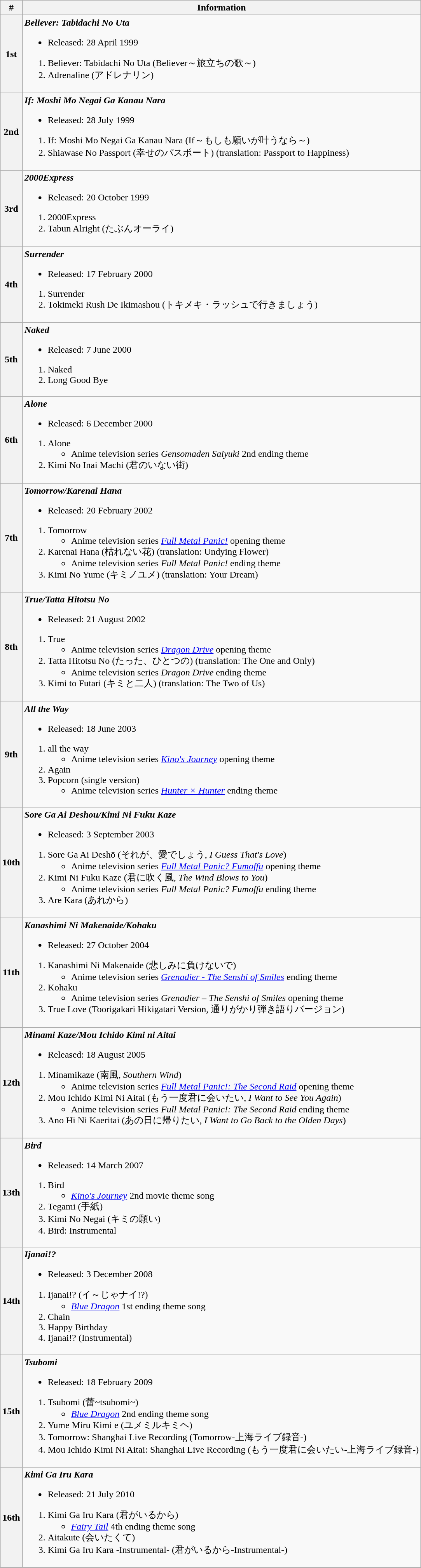<table class="wikitable">
<tr>
<th>#</th>
<th>Information</th>
</tr>
<tr>
<th>1st</th>
<td><strong><em>Believer: Tabidachi No Uta</em></strong><br><ul><li>Released: 28 April 1999</li></ul><ol><li>Believer: Tabidachi No Uta (Believer～旅立ちの歌～)</li><li>Adrenaline (アドレナリン)</li></ol></td>
</tr>
<tr>
<th>2nd</th>
<td><strong><em>If: Moshi Mo Negai Ga Kanau Nara</em></strong><br><ul><li>Released: 28 July 1999</li></ul><ol><li>If: Moshi Mo Negai Ga Kanau Nara (If～もしも願いが叶うなら～)</li><li>Shiawase No Passport (幸せのパスポート) (translation: Passport to Happiness)</li></ol></td>
</tr>
<tr>
<th>3rd</th>
<td><strong><em>2000Express</em></strong><br><ul><li>Released: 20 October 1999</li></ul><ol><li>2000Express</li><li>Tabun Alright (たぶんオーライ)</li></ol></td>
</tr>
<tr>
<th>4th</th>
<td><strong><em>Surrender</em></strong><br><ul><li>Released: 17 February 2000</li></ul><ol><li>Surrender</li><li>Tokimeki Rush De Ikimashou (トキメキ・ラッシュで行きましょう)</li></ol></td>
</tr>
<tr>
<th>5th</th>
<td><strong><em>Naked</em></strong><br><ul><li>Released: 7 June 2000</li></ul><ol><li>Naked</li><li>Long Good Bye</li></ol></td>
</tr>
<tr>
<th>6th</th>
<td><strong><em>Alone</em></strong><br><ul><li>Released: 6 December 2000</li></ul><ol><li>Alone<ul><li>Anime television series <em>Gensomaden Saiyuki</em> 2nd ending theme</li></ul></li><li>Kimi No Inai Machi (君のいない街)</li></ol></td>
</tr>
<tr>
<th>7th</th>
<td><strong><em>Tomorrow/Karenai Hana</em></strong><br><ul><li>Released: 20 February 2002</li></ul><ol><li>Tomorrow<ul><li>Anime television series <em><a href='#'>Full Metal Panic!</a></em> opening theme</li></ul></li><li>Karenai Hana (枯れない花) (translation: Undying Flower)<ul><li>Anime television series <em>Full Metal Panic!</em> ending theme</li></ul></li><li>Kimi No Yume (キミノユメ) (translation: Your Dream)</li></ol></td>
</tr>
<tr>
<th>8th</th>
<td><strong><em>True/Tatta Hitotsu No</em></strong><br><ul><li>Released: 21 August 2002</li></ul><ol><li>True<ul><li>Anime television series <em><a href='#'>Dragon Drive</a></em> opening theme</li></ul></li><li>Tatta Hitotsu No (たった、ひとつの) (translation: The One and Only)<ul><li>Anime television series <em>Dragon Drive</em> ending theme</li></ul></li><li>Kimi to Futari (キミと二人) (translation: The Two of Us)</li></ol></td>
</tr>
<tr>
<th>9th</th>
<td><strong><em>All the Way</em></strong><br><ul><li>Released: 18 June 2003</li></ul><ol><li>all the way<ul><li>Anime television series <em><a href='#'>Kino's Journey</a></em> opening theme</li></ul></li><li>Again</li><li>Popcorn (single version)<ul><li>Anime television series <em><a href='#'>Hunter × Hunter</a></em> ending theme</li></ul></li></ol></td>
</tr>
<tr>
<th>10th</th>
<td><strong><em>Sore Ga Ai Deshou/Kimi Ni Fuku Kaze</em></strong><br><ul><li>Released: 3 September 2003</li></ul><ol><li>Sore Ga Ai Deshō (それが、愛でしょう, <em>I Guess That's Love</em>)<ul><li>Anime television series <em><a href='#'>Full Metal Panic? Fumoffu</a></em> opening theme</li></ul></li><li>Kimi Ni Fuku Kaze (君に吹く風, <em>The Wind Blows to You</em>)<ul><li>Anime television series <em>Full Metal Panic? Fumoffu</em> ending theme</li></ul></li><li>Are Kara (あれから)</li></ol></td>
</tr>
<tr>
<th>11th</th>
<td><strong><em>Kanashimi Ni Makenaide/Kohaku</em></strong><br><ul><li>Released: 27 October 2004</li></ul><ol><li>Kanashimi Ni Makenaide (悲しみに負けないで)<ul><li>Anime television series <em><a href='#'>Grenadier - The Senshi of Smiles</a></em> ending theme</li></ul></li><li>Kohaku<ul><li>Anime television series <em>Grenadier – The Senshi of Smiles</em> opening theme</li></ul></li><li>True Love (Toorigakari Hikigatari Version, 通りがかり弾き語りバージョン)</li></ol></td>
</tr>
<tr>
<th>12th</th>
<td><strong><em>Minami Kaze/Mou Ichido Kimi ni Aitai</em></strong><br><ul><li>Released: 18 August 2005</li></ul><ol><li>Minamikaze (南風, <em>Southern Wind</em>)<ul><li>Anime television series <em><a href='#'>Full Metal Panic!: The Second Raid</a></em> opening theme</li></ul></li><li>Mou Ichido Kimi Ni Aitai (もう一度君に会いたい, <em>I Want to See You Again</em>)<ul><li>Anime television series <em>Full Metal Panic!: The Second Raid</em> ending theme</li></ul></li><li>Ano Hi Ni Kaeritai (あの日に帰りたい, <em>I Want to Go Back to the Olden Days</em>)</li></ol></td>
</tr>
<tr>
<th>13th</th>
<td><strong><em>Bird</em></strong><br><ul><li>Released: 14 March 2007</li></ul><ol><li>Bird<ul><li><em><a href='#'>Kino's Journey</a></em> 2nd movie theme song</li></ul></li><li>Tegami (手紙)</li><li>Kimi No Negai (キミの願い)</li><li>Bird: Instrumental</li></ol></td>
</tr>
<tr>
<th>14th</th>
<td><strong><em>Ijanai!?</em></strong><br><ul><li>Released: 3 December 2008</li></ul><ol><li>Ijanai!? (イ～じゃナイ!?)<ul><li><em><a href='#'>Blue Dragon</a></em> 1st ending theme song</li></ul></li><li>Chain</li><li>Happy Birthday</li><li>Ijanai!? (Instrumental)</li></ol></td>
</tr>
<tr>
<th>15th</th>
<td><strong><em>Tsubomi</em></strong><br><ul><li>Released: 18 February 2009</li></ul><ol><li>Tsubomi (蕾~tsubomi~)<ul><li><em><a href='#'>Blue Dragon</a></em> 2nd ending theme song</li></ul></li><li>Yume Miru Kimi e (ユメミルキミヘ)</li><li>Tomorrow: Shanghai Live Recording (Tomorrow-上海ライブ録音-)</li><li>Mou Ichido Kimi Ni Aitai: Shanghai Live Recording (もう一度君に会いたい-上海ライブ録音-)</li></ol></td>
</tr>
<tr>
<th>16th</th>
<td><strong><em>Kimi Ga Iru Kara</em></strong><br><ul><li>Released: 21 July 2010</li></ul><ol><li>Kimi Ga Iru Kara (君がいるから)<ul><li><em><a href='#'>Fairy Tail</a></em> 4th ending theme song</li></ul></li><li>Aitakute (会いたくて)</li><li>Kimi Ga Iru Kara -Instrumental- (君がいるから-Instrumental-)</li></ol></td>
</tr>
</table>
